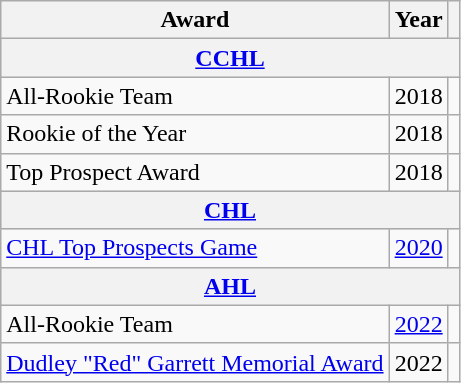<table class="wikitable">
<tr>
<th>Award</th>
<th>Year</th>
<th></th>
</tr>
<tr ALIGN="center" bgcolor="#e0e0e0">
<th colspan="3"><a href='#'>CCHL</a></th>
</tr>
<tr>
<td>All-Rookie Team</td>
<td>2018</td>
<td></td>
</tr>
<tr>
<td>Rookie of the Year</td>
<td>2018</td>
<td></td>
</tr>
<tr>
<td>Top Prospect Award</td>
<td>2018</td>
<td></td>
</tr>
<tr ALIGN="center" bgcolor="#e0e0e0">
<th colspan="3"><a href='#'>CHL</a></th>
</tr>
<tr>
<td><a href='#'>CHL Top Prospects Game</a></td>
<td><a href='#'>2020</a></td>
<td></td>
</tr>
<tr ALIGN="center" bgcolor="#e0e0e0">
<th colspan="3"><a href='#'>AHL</a></th>
</tr>
<tr>
<td>All-Rookie Team</td>
<td><a href='#'>2022</a></td>
<td></td>
</tr>
<tr>
<td><a href='#'>Dudley "Red" Garrett Memorial Award</a></td>
<td>2022</td>
<td></td>
</tr>
</table>
